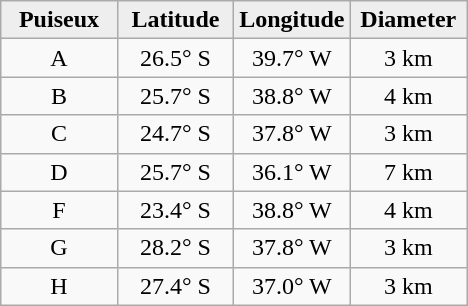<table class="wikitable">
<tr>
<th width="25%" style="background:#eeeeee;">Puiseux</th>
<th width="25%" style="background:#eeeeee;">Latitude</th>
<th width="25%" style="background:#eeeeee;">Longitude</th>
<th width="25%" style="background:#eeeeee;">Diameter</th>
</tr>
<tr>
<td align="center">A</td>
<td align="center">26.5° S</td>
<td align="center">39.7° W</td>
<td align="center">3 km</td>
</tr>
<tr>
<td align="center">B</td>
<td align="center">25.7° S</td>
<td align="center">38.8° W</td>
<td align="center">4 km</td>
</tr>
<tr>
<td align="center">C</td>
<td align="center">24.7° S</td>
<td align="center">37.8° W</td>
<td align="center">3 km</td>
</tr>
<tr>
<td align="center">D</td>
<td align="center">25.7° S</td>
<td align="center">36.1° W</td>
<td align="center">7 km</td>
</tr>
<tr>
<td align="center">F</td>
<td align="center">23.4° S</td>
<td align="center">38.8° W</td>
<td align="center">4 km</td>
</tr>
<tr>
<td align="center">G</td>
<td align="center">28.2° S</td>
<td align="center">37.8° W</td>
<td align="center">3 km</td>
</tr>
<tr>
<td align="center">H</td>
<td align="center">27.4° S</td>
<td align="center">37.0° W</td>
<td align="center">3 km</td>
</tr>
</table>
